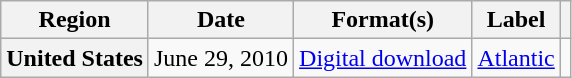<table class="wikitable plainrowheaders">
<tr>
<th scope="col">Region</th>
<th scope="col">Date</th>
<th scope="col">Format(s)</th>
<th scope="col">Label</th>
<th scope="col"></th>
</tr>
<tr>
<th scope="row">United States</th>
<td>June 29, 2010</td>
<td><a href='#'>Digital download</a></td>
<td><a href='#'>Atlantic</a></td>
<td></td>
</tr>
</table>
